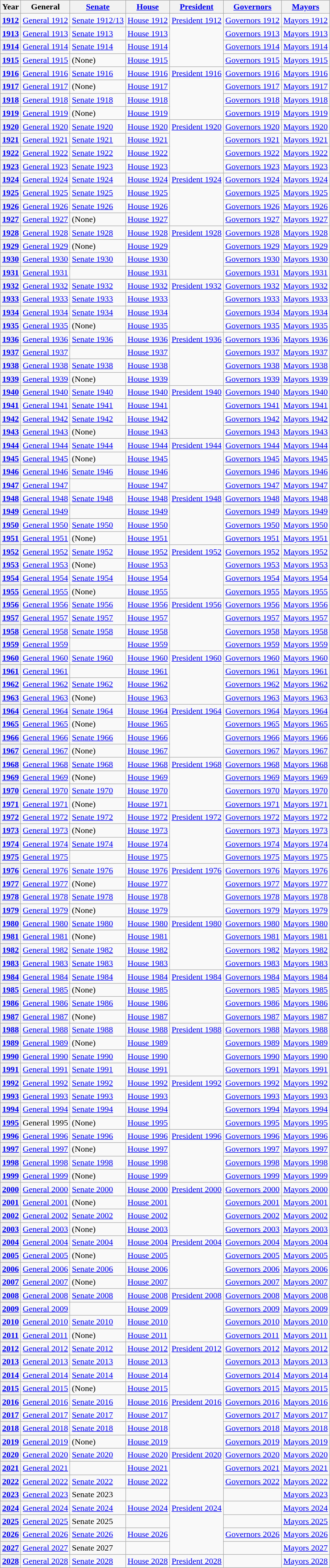<table class=wikitable>
<tr>
<th>Year</th>
<th>General</th>
<th><a href='#'>Senate</a></th>
<th><a href='#'>House</a></th>
<th><a href='#'>President</a></th>
<th><a href='#'>Governors</a></th>
<th><a href='#'>Mayors</a></th>
</tr>
<tr valign=top>
<th><a href='#'>1912</a></th>
<td><a href='#'>General 1912</a></td>
<td><a href='#'>Senate 1912/13</a></td>
<td><a href='#'>House 1912</a></td>
<td rowspan=4><a href='#'>President 1912</a></td>
<td><a href='#'>Governors 1912</a></td>
<td><a href='#'>Mayors 1912</a></td>
</tr>
<tr valign=top>
<th><a href='#'>1913</a></th>
<td><a href='#'>General 1913</a></td>
<td><a href='#'>Senate 1913</a></td>
<td><a href='#'>House 1913</a></td>
<td><a href='#'>Governors 1913</a></td>
<td><a href='#'>Mayors 1913</a></td>
</tr>
<tr valign=top>
<th><a href='#'>1914</a></th>
<td><a href='#'>General 1914</a></td>
<td><a href='#'>Senate 1914</a></td>
<td><a href='#'>House 1914</a></td>
<td><a href='#'>Governors 1914</a></td>
<td><a href='#'>Mayors 1914</a></td>
</tr>
<tr valign=top>
<th><a href='#'>1915</a></th>
<td><a href='#'>General 1915</a></td>
<td> (None)</td>
<td><a href='#'>House 1915</a></td>
<td><a href='#'>Governors 1915</a></td>
<td><a href='#'>Mayors 1915</a></td>
</tr>
<tr valign=top>
<th><a href='#'>1916</a></th>
<td><a href='#'>General 1916</a></td>
<td><a href='#'>Senate 1916</a></td>
<td><a href='#'>House 1916</a></td>
<td rowspan=4><a href='#'>President 1916</a></td>
<td><a href='#'>Governors 1916</a></td>
<td><a href='#'>Mayors 1916</a></td>
</tr>
<tr valign=top>
<th><a href='#'>1917</a></th>
<td><a href='#'>General 1917</a></td>
<td> (None)</td>
<td><a href='#'>House 1917</a></td>
<td><a href='#'>Governors 1917</a></td>
<td><a href='#'>Mayors 1917</a></td>
</tr>
<tr valign=top>
<th><a href='#'>1918</a></th>
<td><a href='#'>General 1918</a></td>
<td><a href='#'>Senate 1918</a></td>
<td><a href='#'>House 1918</a></td>
<td><a href='#'>Governors 1918</a></td>
<td><a href='#'>Mayors 1918</a></td>
</tr>
<tr valign=top>
<th><a href='#'>1919</a></th>
<td><a href='#'>General 1919</a></td>
<td> (None)</td>
<td><a href='#'>House 1919</a></td>
<td><a href='#'>Governors 1919</a></td>
<td><a href='#'>Mayors 1919</a></td>
</tr>
<tr valign=top>
<th><a href='#'>1920</a></th>
<td><a href='#'>General 1920</a></td>
<td><a href='#'>Senate 1920</a></td>
<td><a href='#'>House 1920</a></td>
<td rowspan=4><a href='#'>President 1920</a></td>
<td><a href='#'>Governors 1920</a></td>
<td><a href='#'>Mayors 1920</a></td>
</tr>
<tr valign=top>
<th><a href='#'>1921</a></th>
<td><a href='#'>General 1921</a></td>
<td><a href='#'>Senate 1921</a></td>
<td><a href='#'>House 1921</a></td>
<td><a href='#'>Governors 1921</a></td>
<td><a href='#'>Mayors 1921</a></td>
</tr>
<tr valign=top>
<th><a href='#'>1922</a></th>
<td><a href='#'>General 1922</a></td>
<td><a href='#'>Senate 1922</a></td>
<td><a href='#'>House 1922</a></td>
<td><a href='#'>Governors 1922</a></td>
<td><a href='#'>Mayors 1922</a></td>
</tr>
<tr valign=top>
<th><a href='#'>1923</a></th>
<td><a href='#'>General 1923</a></td>
<td><a href='#'>Senate 1923</a></td>
<td><a href='#'>House 1923</a></td>
<td><a href='#'>Governors 1923</a></td>
<td><a href='#'>Mayors 1923</a></td>
</tr>
<tr valign=top>
<th><a href='#'>1924</a></th>
<td><a href='#'>General 1924</a></td>
<td><a href='#'>Senate 1924</a></td>
<td><a href='#'>House 1924</a></td>
<td rowspan=4><a href='#'>President 1924</a></td>
<td><a href='#'>Governors 1924</a></td>
<td><a href='#'>Mayors 1924</a></td>
</tr>
<tr valign=top>
<th><a href='#'>1925</a></th>
<td><a href='#'>General 1925</a></td>
<td><a href='#'>Senate 1925</a></td>
<td><a href='#'>House 1925</a></td>
<td><a href='#'>Governors 1925</a></td>
<td><a href='#'>Mayors 1925</a></td>
</tr>
<tr valign=top>
<th><a href='#'>1926</a></th>
<td><a href='#'>General 1926</a></td>
<td><a href='#'>Senate 1926</a></td>
<td><a href='#'>House 1926</a></td>
<td><a href='#'>Governors 1926</a></td>
<td><a href='#'>Mayors 1926</a></td>
</tr>
<tr valign=top>
<th><a href='#'>1927</a></th>
<td><a href='#'>General 1927</a></td>
<td> (None)</td>
<td><a href='#'>House 1927</a></td>
<td><a href='#'>Governors 1927</a></td>
<td><a href='#'>Mayors 1927</a></td>
</tr>
<tr valign=top>
<th><a href='#'>1928</a></th>
<td><a href='#'>General 1928</a></td>
<td><a href='#'>Senate 1928</a></td>
<td><a href='#'>House 1928</a></td>
<td rowspan=4><a href='#'>President 1928</a></td>
<td><a href='#'>Governors 1928</a></td>
<td><a href='#'>Mayors 1928</a></td>
</tr>
<tr valign=top>
<th><a href='#'>1929</a></th>
<td><a href='#'>General 1929</a></td>
<td> (None)</td>
<td><a href='#'>House 1929</a></td>
<td><a href='#'>Governors 1929</a></td>
<td><a href='#'>Mayors 1929</a></td>
</tr>
<tr valign=top>
<th><a href='#'>1930</a></th>
<td><a href='#'>General 1930</a></td>
<td><a href='#'>Senate 1930</a></td>
<td><a href='#'>House 1930</a></td>
<td><a href='#'>Governors 1930</a></td>
<td><a href='#'>Mayors 1930</a></td>
</tr>
<tr valign=top>
<th><a href='#'>1931</a></th>
<td><a href='#'>General 1931</a></td>
<td></td>
<td><a href='#'>House 1931</a></td>
<td><a href='#'>Governors 1931</a></td>
<td><a href='#'>Mayors 1931</a></td>
</tr>
<tr valign=top>
<th><a href='#'>1932</a></th>
<td><a href='#'>General 1932</a></td>
<td><a href='#'>Senate 1932</a></td>
<td><a href='#'>House 1932</a></td>
<td rowspan=4><a href='#'>President 1932</a></td>
<td><a href='#'>Governors 1932</a></td>
<td><a href='#'>Mayors 1932</a></td>
</tr>
<tr valign=top>
<th><a href='#'>1933</a></th>
<td><a href='#'>General 1933</a></td>
<td><a href='#'>Senate 1933</a></td>
<td><a href='#'>House 1933</a></td>
<td><a href='#'>Governors 1933</a></td>
<td><a href='#'>Mayors 1933</a></td>
</tr>
<tr valign=top>
<th><a href='#'>1934</a></th>
<td><a href='#'>General 1934</a></td>
<td><a href='#'>Senate 1934</a></td>
<td><a href='#'>House 1934</a></td>
<td><a href='#'>Governors 1934</a></td>
<td><a href='#'>Mayors 1934</a></td>
</tr>
<tr valign=top>
<th><a href='#'>1935</a></th>
<td><a href='#'>General 1935</a></td>
<td> (None)</td>
<td><a href='#'>House 1935</a></td>
<td><a href='#'>Governors 1935</a></td>
<td><a href='#'>Mayors 1935</a></td>
</tr>
<tr valign=top>
<th><a href='#'>1936</a></th>
<td><a href='#'>General 1936</a></td>
<td><a href='#'>Senate 1936</a></td>
<td><a href='#'>House 1936</a></td>
<td rowspan=4><a href='#'>President 1936</a></td>
<td><a href='#'>Governors 1936</a></td>
<td><a href='#'>Mayors 1936</a></td>
</tr>
<tr valign=top>
<th><a href='#'>1937</a></th>
<td><a href='#'>General 1937</a></td>
<td></td>
<td><a href='#'>House 1937</a></td>
<td><a href='#'>Governors 1937</a></td>
<td><a href='#'>Mayors 1937</a></td>
</tr>
<tr valign=top>
<th><a href='#'>1938</a></th>
<td><a href='#'>General 1938</a></td>
<td><a href='#'>Senate 1938</a></td>
<td><a href='#'>House 1938</a></td>
<td><a href='#'>Governors 1938</a></td>
<td><a href='#'>Mayors 1938</a></td>
</tr>
<tr valign=top>
<th><a href='#'>1939</a></th>
<td><a href='#'>General 1939</a></td>
<td> (None)</td>
<td><a href='#'>House 1939</a></td>
<td><a href='#'>Governors 1939</a></td>
<td><a href='#'>Mayors 1939</a></td>
</tr>
<tr valign=top>
<th><a href='#'>1940</a></th>
<td><a href='#'>General 1940</a></td>
<td><a href='#'>Senate 1940</a></td>
<td><a href='#'>House 1940</a></td>
<td rowspan=4><a href='#'>President 1940</a></td>
<td><a href='#'>Governors 1940</a></td>
<td><a href='#'>Mayors 1940</a></td>
</tr>
<tr valign=top>
<th><a href='#'>1941</a></th>
<td><a href='#'>General 1941</a></td>
<td><a href='#'>Senate 1941</a></td>
<td><a href='#'>House 1941</a></td>
<td><a href='#'>Governors 1941</a></td>
<td><a href='#'>Mayors 1941</a></td>
</tr>
<tr valign=top>
<th><a href='#'>1942</a></th>
<td><a href='#'>General 1942</a></td>
<td><a href='#'>Senate 1942</a></td>
<td><a href='#'>House 1942</a></td>
<td><a href='#'>Governors 1942</a></td>
<td><a href='#'>Mayors 1942</a></td>
</tr>
<tr valign=top>
<th><a href='#'>1943</a></th>
<td><a href='#'>General 1943</a></td>
<td> (None)</td>
<td><a href='#'>House 1943</a></td>
<td><a href='#'>Governors 1943</a></td>
<td><a href='#'>Mayors 1943</a></td>
</tr>
<tr valign=top>
<th><a href='#'>1944</a></th>
<td><a href='#'>General 1944</a></td>
<td><a href='#'>Senate 1944</a></td>
<td><a href='#'>House 1944</a></td>
<td rowspan=4><a href='#'>President 1944</a></td>
<td><a href='#'>Governors 1944</a></td>
<td><a href='#'>Mayors 1944</a></td>
</tr>
<tr valign=top>
<th><a href='#'>1945</a></th>
<td><a href='#'>General 1945</a></td>
<td> (None)</td>
<td><a href='#'>House 1945</a></td>
<td><a href='#'>Governors 1945</a></td>
<td><a href='#'>Mayors 1945</a></td>
</tr>
<tr valign=top>
<th><a href='#'>1946</a></th>
<td><a href='#'>General 1946</a></td>
<td><a href='#'>Senate 1946</a></td>
<td><a href='#'>House 1946</a></td>
<td><a href='#'>Governors 1946</a></td>
<td><a href='#'>Mayors 1946</a></td>
</tr>
<tr valign=top>
<th><a href='#'>1947</a></th>
<td><a href='#'>General 1947</a></td>
<td></td>
<td><a href='#'>House 1947</a></td>
<td><a href='#'>Governors 1947</a></td>
<td><a href='#'>Mayors 1947</a></td>
</tr>
<tr valign=top>
<th><a href='#'>1948</a></th>
<td><a href='#'>General 1948</a></td>
<td><a href='#'>Senate 1948</a></td>
<td><a href='#'>House 1948</a></td>
<td rowspan=4><a href='#'>President 1948</a></td>
<td><a href='#'>Governors 1948</a></td>
<td><a href='#'>Mayors 1948</a></td>
</tr>
<tr valign=top>
<th><a href='#'>1949</a></th>
<td><a href='#'>General 1949</a></td>
<td></td>
<td><a href='#'>House 1949</a></td>
<td><a href='#'>Governors 1949</a></td>
<td><a href='#'>Mayors 1949</a></td>
</tr>
<tr valign=top>
<th><a href='#'>1950</a></th>
<td><a href='#'>General 1950</a></td>
<td><a href='#'>Senate 1950</a></td>
<td><a href='#'>House 1950</a></td>
<td><a href='#'>Governors 1950</a></td>
<td><a href='#'>Mayors 1950</a></td>
</tr>
<tr valign=top>
<th><a href='#'>1951</a></th>
<td><a href='#'>General 1951</a></td>
<td> (None)</td>
<td><a href='#'>House 1951</a></td>
<td><a href='#'>Governors 1951</a></td>
<td><a href='#'>Mayors 1951</a></td>
</tr>
<tr valign=top>
<th><a href='#'>1952</a></th>
<td><a href='#'>General 1952</a></td>
<td><a href='#'>Senate 1952</a></td>
<td><a href='#'>House 1952</a></td>
<td rowspan=4><a href='#'>President 1952</a></td>
<td><a href='#'>Governors 1952</a></td>
<td><a href='#'>Mayors 1952</a></td>
</tr>
<tr valign=top>
<th><a href='#'>1953</a></th>
<td><a href='#'>General 1953</a></td>
<td> (None)</td>
<td><a href='#'>House 1953</a></td>
<td><a href='#'>Governors 1953</a></td>
<td><a href='#'>Mayors 1953</a></td>
</tr>
<tr valign=top>
<th><a href='#'>1954</a></th>
<td><a href='#'>General 1954</a></td>
<td><a href='#'>Senate 1954</a></td>
<td><a href='#'>House 1954</a></td>
<td><a href='#'>Governors 1954</a></td>
<td><a href='#'>Mayors 1954</a></td>
</tr>
<tr valign=top>
<th><a href='#'>1955</a></th>
<td><a href='#'>General 1955</a></td>
<td> (None)</td>
<td><a href='#'>House 1955</a></td>
<td><a href='#'>Governors 1955</a></td>
<td><a href='#'>Mayors 1955</a></td>
</tr>
<tr valign=top>
<th><a href='#'>1956</a></th>
<td><a href='#'>General 1956</a></td>
<td><a href='#'>Senate 1956</a></td>
<td><a href='#'>House 1956</a></td>
<td rowspan=4><a href='#'>President 1956</a></td>
<td><a href='#'>Governors 1956</a></td>
<td><a href='#'>Mayors 1956</a></td>
</tr>
<tr valign=top>
<th><a href='#'>1957</a></th>
<td><a href='#'>General 1957</a></td>
<td><a href='#'>Senate 1957</a></td>
<td><a href='#'>House 1957</a></td>
<td><a href='#'>Governors 1957</a></td>
<td><a href='#'>Mayors 1957</a></td>
</tr>
<tr valign=top>
<th><a href='#'>1958</a></th>
<td><a href='#'>General 1958</a></td>
<td><a href='#'>Senate 1958</a></td>
<td><a href='#'>House 1958</a></td>
<td><a href='#'>Governors 1958</a></td>
<td><a href='#'>Mayors 1958</a></td>
</tr>
<tr valign=top>
<th><a href='#'>1959</a></th>
<td><a href='#'>General 1959</a></td>
<td></td>
<td><a href='#'>House 1959</a></td>
<td><a href='#'>Governors 1959</a></td>
<td><a href='#'>Mayors 1959</a></td>
</tr>
<tr valign=top>
<th><a href='#'>1960</a></th>
<td><a href='#'>General 1960</a></td>
<td><a href='#'>Senate 1960</a></td>
<td><a href='#'>House 1960</a></td>
<td rowspan=4><a href='#'>President 1960</a></td>
<td><a href='#'>Governors 1960</a></td>
<td><a href='#'>Mayors 1960</a></td>
</tr>
<tr valign=top>
<th><a href='#'>1961</a></th>
<td><a href='#'>General 1961</a></td>
<td></td>
<td><a href='#'>House 1961</a></td>
<td><a href='#'>Governors 1961</a></td>
<td><a href='#'>Mayors 1961</a></td>
</tr>
<tr valign=top>
<th><a href='#'>1962</a></th>
<td><a href='#'>General 1962</a></td>
<td><a href='#'>Senate 1962</a></td>
<td><a href='#'>House 1962</a></td>
<td><a href='#'>Governors 1962</a></td>
<td><a href='#'>Mayors 1962</a></td>
</tr>
<tr valign=top>
<th><a href='#'>1963</a></th>
<td><a href='#'>General 1963</a></td>
<td> (None)</td>
<td><a href='#'>House 1963</a></td>
<td><a href='#'>Governors 1963</a></td>
<td><a href='#'>Mayors 1963</a></td>
</tr>
<tr valign=top>
<th><a href='#'>1964</a></th>
<td><a href='#'>General 1964</a></td>
<td><a href='#'>Senate 1964</a></td>
<td><a href='#'>House 1964</a></td>
<td rowspan=4><a href='#'>President 1964</a></td>
<td><a href='#'>Governors 1964</a></td>
<td><a href='#'>Mayors 1964</a></td>
</tr>
<tr valign=top>
<th><a href='#'>1965</a></th>
<td><a href='#'>General 1965</a></td>
<td> (None)</td>
<td><a href='#'>House 1965</a></td>
<td><a href='#'>Governors 1965</a></td>
<td><a href='#'>Mayors 1965</a></td>
</tr>
<tr valign=top>
<th><a href='#'>1966</a></th>
<td><a href='#'>General 1966</a></td>
<td><a href='#'>Senate 1966</a></td>
<td><a href='#'>House 1966</a></td>
<td><a href='#'>Governors 1966</a></td>
<td><a href='#'>Mayors 1966</a></td>
</tr>
<tr valign=top>
<th><a href='#'>1967</a></th>
<td><a href='#'>General 1967</a></td>
<td> (None)</td>
<td><a href='#'>House 1967</a></td>
<td><a href='#'>Governors 1967</a></td>
<td><a href='#'>Mayors 1967</a></td>
</tr>
<tr valign=top>
<th><a href='#'>1968</a></th>
<td><a href='#'>General 1968</a></td>
<td><a href='#'>Senate 1968</a></td>
<td><a href='#'>House 1968</a></td>
<td rowspan=4><a href='#'>President 1968</a></td>
<td><a href='#'>Governors 1968</a></td>
<td><a href='#'>Mayors 1968</a></td>
</tr>
<tr valign=top>
<th><a href='#'>1969</a></th>
<td><a href='#'>General 1969</a></td>
<td> (None)</td>
<td><a href='#'>House 1969</a></td>
<td><a href='#'>Governors 1969</a></td>
<td><a href='#'>Mayors 1969</a></td>
</tr>
<tr valign=top>
<th><a href='#'>1970</a></th>
<td><a href='#'>General 1970</a></td>
<td><a href='#'>Senate 1970</a></td>
<td><a href='#'>House 1970</a></td>
<td><a href='#'>Governors 1970</a></td>
<td><a href='#'>Mayors 1970</a></td>
</tr>
<tr valign=top>
<th><a href='#'>1971</a></th>
<td><a href='#'>General 1971</a></td>
<td> (None)</td>
<td><a href='#'>House 1971</a></td>
<td><a href='#'>Governors 1971</a></td>
<td><a href='#'>Mayors 1971</a></td>
</tr>
<tr valign=top>
<th><a href='#'>1972</a></th>
<td><a href='#'>General 1972</a></td>
<td><a href='#'>Senate 1972</a></td>
<td><a href='#'>House 1972</a></td>
<td rowspan=4><a href='#'>President 1972</a></td>
<td><a href='#'>Governors 1972</a></td>
<td><a href='#'>Mayors 1972</a></td>
</tr>
<tr valign=top>
<th><a href='#'>1973</a></th>
<td><a href='#'>General 1973</a></td>
<td> (None)</td>
<td><a href='#'>House 1973</a></td>
<td><a href='#'>Governors 1973</a></td>
<td><a href='#'>Mayors 1973</a></td>
</tr>
<tr valign=top>
<th><a href='#'>1974</a></th>
<td><a href='#'>General 1974</a></td>
<td><a href='#'>Senate 1974</a></td>
<td><a href='#'>House 1974</a></td>
<td><a href='#'>Governors 1974</a></td>
<td><a href='#'>Mayors 1974</a></td>
</tr>
<tr valign=top>
<th><a href='#'>1975</a></th>
<td><a href='#'>General 1975</a></td>
<td></td>
<td><a href='#'>House 1975</a></td>
<td><a href='#'>Governors 1975</a></td>
<td><a href='#'>Mayors 1975</a></td>
</tr>
<tr valign=top>
<th><a href='#'>1976</a></th>
<td><a href='#'>General 1976</a></td>
<td><a href='#'>Senate 1976</a></td>
<td><a href='#'>House 1976</a></td>
<td rowspan=4><a href='#'>President 1976</a></td>
<td><a href='#'>Governors 1976</a></td>
<td><a href='#'>Mayors 1976</a></td>
</tr>
<tr valign=top>
<th><a href='#'>1977</a></th>
<td><a href='#'>General 1977</a></td>
<td> (None)</td>
<td><a href='#'>House 1977</a></td>
<td><a href='#'>Governors 1977</a></td>
<td><a href='#'>Mayors 1977</a></td>
</tr>
<tr valign=top>
<th><a href='#'>1978</a></th>
<td><a href='#'>General 1978</a></td>
<td><a href='#'>Senate 1978</a></td>
<td><a href='#'>House 1978</a></td>
<td><a href='#'>Governors 1978</a></td>
<td><a href='#'>Mayors 1978</a></td>
</tr>
<tr valign=top>
<th><a href='#'>1979</a></th>
<td><a href='#'>General 1979</a></td>
<td> (None)</td>
<td><a href='#'>House 1979</a></td>
<td><a href='#'>Governors 1979</a></td>
<td><a href='#'>Mayors 1979</a></td>
</tr>
<tr valign=top>
<th><a href='#'>1980</a></th>
<td><a href='#'>General 1980</a></td>
<td><a href='#'>Senate 1980</a></td>
<td><a href='#'>House 1980</a></td>
<td rowspan=4><a href='#'>President 1980</a></td>
<td><a href='#'>Governors 1980</a></td>
<td><a href='#'>Mayors 1980</a></td>
</tr>
<tr valign=top>
<th><a href='#'>1981</a></th>
<td><a href='#'>General 1981</a></td>
<td> (None)</td>
<td><a href='#'>House 1981</a></td>
<td><a href='#'>Governors 1981</a></td>
<td><a href='#'>Mayors 1981</a></td>
</tr>
<tr valign=top>
<th><a href='#'>1982</a></th>
<td><a href='#'>General 1982</a></td>
<td><a href='#'>Senate 1982</a></td>
<td><a href='#'>House 1982</a></td>
<td><a href='#'>Governors 1982</a></td>
<td><a href='#'>Mayors 1982</a></td>
</tr>
<tr valign=top>
<th><a href='#'>1983</a></th>
<td><a href='#'>General 1983</a></td>
<td><a href='#'>Senate 1983</a></td>
<td><a href='#'>House 1983</a></td>
<td><a href='#'>Governors 1983</a></td>
<td><a href='#'>Mayors 1983</a></td>
</tr>
<tr valign=top>
<th><a href='#'>1984</a></th>
<td><a href='#'>General 1984</a></td>
<td><a href='#'>Senate 1984</a></td>
<td><a href='#'>House 1984</a></td>
<td rowspan=4><a href='#'>President 1984</a></td>
<td><a href='#'>Governors 1984</a></td>
<td><a href='#'>Mayors 1984</a></td>
</tr>
<tr valign=top>
<th><a href='#'>1985</a></th>
<td><a href='#'>General 1985</a></td>
<td> (None)</td>
<td><a href='#'>House 1985</a></td>
<td><a href='#'>Governors 1985</a></td>
<td><a href='#'>Mayors 1985</a></td>
</tr>
<tr valign=top>
<th><a href='#'>1986</a></th>
<td><a href='#'>General 1986</a></td>
<td><a href='#'>Senate 1986</a></td>
<td><a href='#'>House 1986</a></td>
<td><a href='#'>Governors 1986</a></td>
<td><a href='#'>Mayors 1986</a></td>
</tr>
<tr valign=top>
<th><a href='#'>1987</a></th>
<td><a href='#'>General 1987</a></td>
<td> (None)</td>
<td><a href='#'>House 1987</a></td>
<td><a href='#'>Governors 1987</a></td>
<td><a href='#'>Mayors 1987</a></td>
</tr>
<tr valign=top>
<th><a href='#'>1988</a></th>
<td><a href='#'>General 1988</a></td>
<td><a href='#'>Senate 1988</a></td>
<td><a href='#'>House 1988</a></td>
<td rowspan=4><a href='#'>President 1988</a></td>
<td><a href='#'>Governors 1988</a></td>
<td><a href='#'>Mayors 1988</a></td>
</tr>
<tr valign=top>
<th><a href='#'>1989</a></th>
<td><a href='#'>General 1989</a></td>
<td> (None)</td>
<td><a href='#'>House 1989</a></td>
<td><a href='#'>Governors 1989</a></td>
<td><a href='#'>Mayors 1989</a></td>
</tr>
<tr valign=top>
<th><a href='#'>1990</a></th>
<td><a href='#'>General 1990</a></td>
<td><a href='#'>Senate 1990</a></td>
<td><a href='#'>House 1990</a></td>
<td><a href='#'>Governors 1990</a></td>
<td><a href='#'>Mayors 1990</a></td>
</tr>
<tr valign=top>
<th><a href='#'>1991</a></th>
<td><a href='#'>General 1991</a></td>
<td><a href='#'>Senate 1991</a></td>
<td><a href='#'>House 1991</a></td>
<td><a href='#'>Governors 1991</a></td>
<td><a href='#'>Mayors 1991</a></td>
</tr>
<tr valign=top>
<th><a href='#'>1992</a></th>
<td><a href='#'>General 1992</a></td>
<td><a href='#'>Senate 1992</a></td>
<td><a href='#'>House 1992</a></td>
<td rowspan=4><a href='#'>President 1992</a></td>
<td><a href='#'>Governors 1992</a></td>
<td><a href='#'>Mayors 1992</a></td>
</tr>
<tr valign=top>
<th><a href='#'>1993</a></th>
<td><a href='#'>General 1993</a></td>
<td><a href='#'>Senate 1993</a></td>
<td><a href='#'>House 1993</a></td>
<td><a href='#'>Governors 1993</a></td>
<td><a href='#'>Mayors 1993</a></td>
</tr>
<tr valign=top>
<th><a href='#'>1994</a></th>
<td><a href='#'>General 1994</a></td>
<td><a href='#'>Senate 1994</a></td>
<td><a href='#'>House 1994</a></td>
<td><a href='#'>Governors 1994</a></td>
<td><a href='#'>Mayors 1994</a></td>
</tr>
<tr valign=top>
<th><a href='#'>1995</a></th>
<td>General 1995</td>
<td> (None)</td>
<td><a href='#'>House 1995</a></td>
<td><a href='#'>Governors 1995</a></td>
<td><a href='#'>Mayors 1995</a></td>
</tr>
<tr valign=top>
<th><a href='#'>1996</a></th>
<td><a href='#'>General 1996</a></td>
<td><a href='#'>Senate 1996</a></td>
<td><a href='#'>House 1996</a></td>
<td rowspan=4><a href='#'>President 1996</a></td>
<td><a href='#'>Governors 1996</a></td>
<td><a href='#'>Mayors 1996</a></td>
</tr>
<tr valign=top>
<th><a href='#'>1997</a></th>
<td><a href='#'>General 1997</a></td>
<td> (None)</td>
<td><a href='#'>House 1997</a></td>
<td><a href='#'>Governors 1997</a></td>
<td><a href='#'>Mayors 1997</a></td>
</tr>
<tr valign=top>
<th><a href='#'>1998</a></th>
<td><a href='#'>General 1998</a></td>
<td><a href='#'>Senate 1998</a></td>
<td><a href='#'>House 1998</a></td>
<td><a href='#'>Governors 1998</a></td>
<td><a href='#'>Mayors 1998</a></td>
</tr>
<tr valign=top>
<th><a href='#'>1999</a></th>
<td><a href='#'>General 1999</a></td>
<td> (None)</td>
<td><a href='#'>House 1999</a></td>
<td><a href='#'>Governors 1999</a></td>
<td><a href='#'>Mayors 1999</a></td>
</tr>
<tr valign=top>
<th><a href='#'>2000</a></th>
<td><a href='#'>General 2000</a></td>
<td><a href='#'>Senate 2000</a></td>
<td><a href='#'>House 2000</a></td>
<td rowspan=4><a href='#'>President 2000</a></td>
<td><a href='#'>Governors 2000</a></td>
<td><a href='#'>Mayors 2000</a></td>
</tr>
<tr valign=top>
<th><a href='#'>2001</a></th>
<td><a href='#'>General 2001</a></td>
<td> (None)</td>
<td><a href='#'>House 2001</a></td>
<td><a href='#'>Governors 2001</a></td>
<td><a href='#'>Mayors 2001</a></td>
</tr>
<tr valign=top>
<th><a href='#'>2002</a></th>
<td><a href='#'>General 2002</a></td>
<td><a href='#'>Senate 2002</a></td>
<td><a href='#'>House 2002</a></td>
<td><a href='#'>Governors 2002</a></td>
<td><a href='#'>Mayors 2002</a></td>
</tr>
<tr valign=top>
<th><a href='#'>2003</a></th>
<td><a href='#'>General 2003</a></td>
<td> (None)</td>
<td><a href='#'>House 2003</a></td>
<td><a href='#'>Governors 2003</a></td>
<td><a href='#'>Mayors 2003</a></td>
</tr>
<tr valign=top>
<th><a href='#'>2004</a></th>
<td><a href='#'>General 2004</a></td>
<td><a href='#'>Senate 2004</a></td>
<td><a href='#'>House 2004</a></td>
<td rowspan=4><a href='#'>President 2004</a></td>
<td><a href='#'>Governors 2004</a></td>
<td><a href='#'>Mayors 2004</a></td>
</tr>
<tr valign=top>
<th><a href='#'>2005</a></th>
<td><a href='#'>General 2005</a></td>
<td> (None)</td>
<td><a href='#'>House 2005</a></td>
<td><a href='#'>Governors 2005</a></td>
<td><a href='#'>Mayors 2005</a></td>
</tr>
<tr valign=top>
<th><a href='#'>2006</a></th>
<td><a href='#'>General 2006</a></td>
<td><a href='#'>Senate 2006</a></td>
<td><a href='#'>House 2006</a></td>
<td><a href='#'>Governors 2006</a></td>
<td><a href='#'>Mayors 2006</a></td>
</tr>
<tr valign=top>
<th><a href='#'>2007</a></th>
<td><a href='#'>General 2007</a></td>
<td> (None)</td>
<td><a href='#'>House 2007</a></td>
<td><a href='#'>Governors 2007</a></td>
<td><a href='#'>Mayors 2007</a></td>
</tr>
<tr valign=top>
<th><a href='#'>2008</a></th>
<td><a href='#'>General 2008</a></td>
<td><a href='#'>Senate 2008</a></td>
<td><a href='#'>House 2008</a></td>
<td rowspan=4><a href='#'>President 2008</a></td>
<td><a href='#'>Governors 2008</a></td>
<td><a href='#'>Mayors 2008</a></td>
</tr>
<tr valign=top>
<th><a href='#'>2009</a></th>
<td><a href='#'>General 2009</a></td>
<td></td>
<td><a href='#'>House 2009</a></td>
<td><a href='#'>Governors 2009</a></td>
<td><a href='#'>Mayors 2009</a></td>
</tr>
<tr valign=top>
<th><a href='#'>2010</a></th>
<td><a href='#'>General 2010</a></td>
<td><a href='#'>Senate 2010</a></td>
<td><a href='#'>House 2010</a></td>
<td><a href='#'>Governors 2010</a></td>
<td><a href='#'>Mayors 2010</a></td>
</tr>
<tr valign=top>
<th><a href='#'>2011</a></th>
<td><a href='#'>General 2011</a></td>
<td> (None)</td>
<td><a href='#'>House 2011</a></td>
<td><a href='#'>Governors 2011</a></td>
<td><a href='#'>Mayors 2011</a></td>
</tr>
<tr valign=top>
<th><a href='#'>2012</a></th>
<td><a href='#'>General 2012</a></td>
<td><a href='#'>Senate 2012</a></td>
<td><a href='#'>House 2012</a></td>
<td rowspan=4><a href='#'>President 2012</a></td>
<td><a href='#'>Governors 2012</a></td>
<td><a href='#'>Mayors 2012</a></td>
</tr>
<tr valign=top>
<th><a href='#'>2013</a></th>
<td><a href='#'>General 2013</a></td>
<td><a href='#'>Senate 2013</a></td>
<td><a href='#'>House 2013</a></td>
<td><a href='#'>Governors 2013</a></td>
<td><a href='#'>Mayors 2013</a></td>
</tr>
<tr valign=top>
<th><a href='#'>2014</a></th>
<td><a href='#'>General 2014</a></td>
<td><a href='#'>Senate 2014</a></td>
<td><a href='#'>House 2014</a></td>
<td><a href='#'>Governors 2014</a></td>
<td><a href='#'>Mayors 2014</a></td>
</tr>
<tr valign=top>
<th><a href='#'>2015</a></th>
<td><a href='#'>General 2015</a></td>
<td> (None)</td>
<td><a href='#'>House 2015</a></td>
<td><a href='#'>Governors 2015</a></td>
<td><a href='#'>Mayors 2015</a></td>
</tr>
<tr valign=top>
<th><a href='#'>2016</a></th>
<td><a href='#'>General 2016</a></td>
<td><a href='#'>Senate 2016</a></td>
<td><a href='#'>House 2016</a></td>
<td rowspan=4><a href='#'>President 2016</a></td>
<td><a href='#'>Governors 2016</a></td>
<td><a href='#'>Mayors 2016</a></td>
</tr>
<tr valign=top>
<th><a href='#'>2017</a></th>
<td><a href='#'>General 2017</a></td>
<td><a href='#'>Senate 2017</a></td>
<td><a href='#'>House 2017</a></td>
<td><a href='#'>Governors 2017</a></td>
<td><a href='#'>Mayors 2017</a></td>
</tr>
<tr valign=top>
<th><a href='#'>2018</a></th>
<td><a href='#'>General 2018</a></td>
<td><a href='#'>Senate 2018</a></td>
<td><a href='#'>House 2018</a></td>
<td><a href='#'>Governors 2018</a></td>
<td><a href='#'>Mayors 2018</a></td>
</tr>
<tr valign=top>
<th><a href='#'>2019</a></th>
<td><a href='#'>General 2019</a></td>
<td> (None)</td>
<td><a href='#'>House 2019</a></td>
<td><a href='#'>Governors 2019</a></td>
<td><a href='#'>Mayors 2019</a></td>
</tr>
<tr valign=top>
<th><a href='#'>2020</a></th>
<td><a href='#'>General 2020</a></td>
<td><a href='#'>Senate 2020</a></td>
<td><a href='#'>House 2020</a></td>
<td rowspan=4><a href='#'>President 2020</a></td>
<td><a href='#'>Governors 2020</a></td>
<td><a href='#'>Mayors 2020</a></td>
</tr>
<tr valign=top>
<th><a href='#'>2021</a></th>
<td><a href='#'>General 2021</a></td>
<td></td>
<td><a href='#'>House 2021</a></td>
<td><a href='#'>Governors 2021</a></td>
<td><a href='#'>Mayors 2021</a></td>
</tr>
<tr valign=top>
<th><a href='#'>2022</a></th>
<td><a href='#'>General 2022</a></td>
<td><a href='#'>Senate 2022</a></td>
<td><a href='#'>House 2022</a></td>
<td><a href='#'>Governors 2022</a></td>
<td><a href='#'>Mayors 2022</a></td>
</tr>
<tr valign=top>
<th><a href='#'>2023</a></th>
<td><a href='#'>General 2023</a></td>
<td>Senate 2023</td>
<td></td>
<td></td>
<td><a href='#'>Mayors 2023</a></td>
</tr>
<tr valign=top>
<th><a href='#'>2024</a></th>
<td><a href='#'>General 2024</a></td>
<td><a href='#'>Senate 2024</a></td>
<td><a href='#'>House 2024</a></td>
<td rowspan=4><a href='#'>President 2024</a></td>
<td></td>
<td><a href='#'>Mayors 2024</a></td>
</tr>
<tr valign=top>
<th><a href='#'>2025</a></th>
<td><a href='#'>General 2025</a></td>
<td>Senate 2025</td>
<td></td>
<td></td>
<td><a href='#'>Mayors 2025</a></td>
</tr>
<tr valign=top>
<th><a href='#'>2026</a></th>
<td><a href='#'>General 2026</a></td>
<td><a href='#'>Senate 2026</a></td>
<td><a href='#'>House 2026</a></td>
<td><a href='#'>Governors 2026</a></td>
<td><a href='#'>Mayors 2026</a></td>
</tr>
<tr valign=top>
<th><a href='#'>2027</a></th>
<td><a href='#'>General 2027</a></td>
<td>Senate 2027</td>
<td></td>
<td></td>
<td><a href='#'>Mayors 2027</a></td>
</tr>
<tr valign=top>
<th><a href='#'>2028</a></th>
<td><a href='#'>General 2028</a></td>
<td><a href='#'>Senate 2028</a></td>
<td><a href='#'>House 2028</a></td>
<td rowspan=1><a href='#'>President 2028</a></td>
<td></td>
<td><a href='#'>Mayors 2028</a></td>
</tr>
</table>
